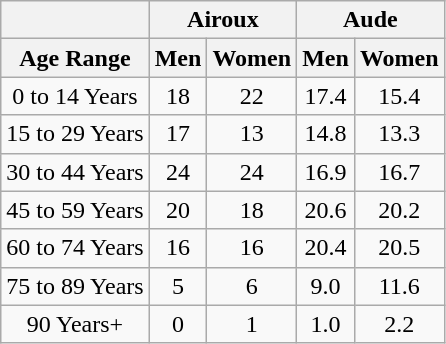<table class="wikitable" style="text-align:center;">
<tr>
<th></th>
<th colspan=2>Airoux</th>
<th colspan=2>Aude</th>
</tr>
<tr>
<th>Age Range</th>
<th>Men</th>
<th>Women</th>
<th>Men</th>
<th>Women</th>
</tr>
<tr>
<td>0 to 14 Years</td>
<td>18</td>
<td>22</td>
<td>17.4</td>
<td>15.4</td>
</tr>
<tr>
<td>15 to 29 Years</td>
<td>17</td>
<td>13</td>
<td>14.8</td>
<td>13.3</td>
</tr>
<tr>
<td>30 to 44 Years</td>
<td>24</td>
<td>24</td>
<td>16.9</td>
<td>16.7</td>
</tr>
<tr>
<td>45 to 59 Years</td>
<td>20</td>
<td>18</td>
<td>20.6</td>
<td>20.2</td>
</tr>
<tr>
<td>60 to 74 Years</td>
<td>16</td>
<td>16</td>
<td>20.4</td>
<td>20.5</td>
</tr>
<tr>
<td>75 to 89 Years</td>
<td>5</td>
<td>6</td>
<td>9.0</td>
<td>11.6</td>
</tr>
<tr>
<td>90 Years+</td>
<td>0</td>
<td>1</td>
<td>1.0</td>
<td>2.2</td>
</tr>
</table>
